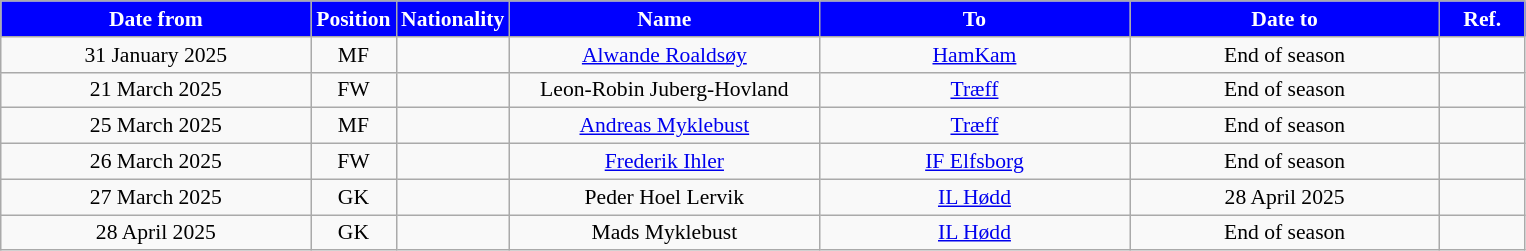<table class="wikitable" style="text-align:center; font-size:90%; ">
<tr>
<th style="background:#00f; color:white; width:200px;">Date from</th>
<th style="background:#00f; color:white; width:50px;">Position</th>
<th style="background:#00f; color:white; width:50px;">Nationality</th>
<th style="background:#00f; color:white; width:200px;">Name</th>
<th style="background:#00f; color:white; width:200px;">To</th>
<th style="background:#00f; color:white; width:200px;">Date to</th>
<th style="background:#00f; color:white; width:50px;">Ref.</th>
</tr>
<tr>
<td>31 January 2025</td>
<td>MF</td>
<td></td>
<td><a href='#'>Alwande Roaldsøy</a></td>
<td><a href='#'>HamKam</a></td>
<td>End of season</td>
<td></td>
</tr>
<tr>
<td>21 March 2025</td>
<td>FW</td>
<td></td>
<td>Leon-Robin Juberg-Hovland</td>
<td><a href='#'>Træff</a></td>
<td>End of season</td>
<td></td>
</tr>
<tr>
<td>25 March 2025</td>
<td>MF</td>
<td></td>
<td><a href='#'>Andreas Myklebust</a></td>
<td><a href='#'>Træff</a></td>
<td>End of season</td>
<td></td>
</tr>
<tr>
<td>26 March 2025</td>
<td>FW</td>
<td></td>
<td><a href='#'>Frederik Ihler</a></td>
<td><a href='#'>IF Elfsborg</a></td>
<td>End of season</td>
<td></td>
</tr>
<tr>
<td>27 March 2025</td>
<td>GK</td>
<td></td>
<td>Peder Hoel Lervik</td>
<td><a href='#'>IL Hødd</a></td>
<td>28 April 2025</td>
<td></td>
</tr>
<tr>
<td>28 April 2025</td>
<td>GK</td>
<td></td>
<td>Mads Myklebust</td>
<td><a href='#'>IL Hødd</a></td>
<td>End of season</td>
<td></td>
</tr>
</table>
